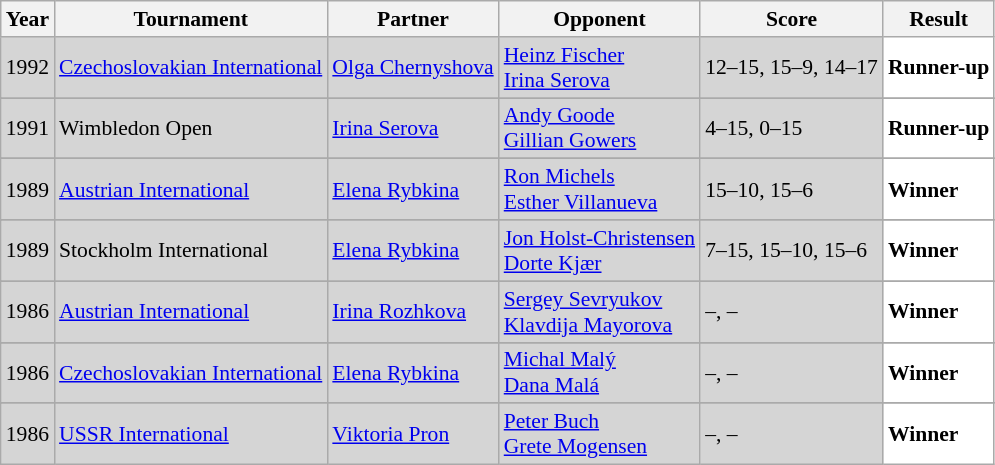<table class="sortable wikitable" style="font-size: 90%;">
<tr>
<th>Year</th>
<th>Tournament</th>
<th>Partner</th>
<th>Opponent</th>
<th>Score</th>
<th>Result</th>
</tr>
<tr style="background:#D5D5D5">
<td align="center">1992</td>
<td align="left"><a href='#'>Czechoslovakian International</a></td>
<td align="left"> <a href='#'>Olga Chernyshova</a></td>
<td align="left"> <a href='#'>Heinz Fischer</a> <br>  <a href='#'>Irina Serova</a></td>
<td align="left">12–15, 15–9, 14–17</td>
<td style="text-align:left; background:white"> <strong>Runner-up</strong></td>
</tr>
<tr>
</tr>
<tr style="background:#D5D5D5">
<td align="center">1991</td>
<td align="left">Wimbledon Open</td>
<td align="left"> <a href='#'>Irina Serova</a></td>
<td align="left"> <a href='#'>Andy Goode</a> <br>  <a href='#'>Gillian Gowers</a></td>
<td align="left">4–15, 0–15</td>
<td style="text-align:left; background:white"> <strong>Runner-up</strong></td>
</tr>
<tr>
</tr>
<tr style="background:#D5D5D5">
<td align="center">1989</td>
<td align="left"><a href='#'>Austrian International</a></td>
<td align="left"> <a href='#'>Elena Rybkina</a></td>
<td align="left"> <a href='#'>Ron Michels</a> <br>  <a href='#'>Esther Villanueva</a></td>
<td align="left">15–10, 15–6</td>
<td style="text-align:left; background:white"> <strong>Winner</strong></td>
</tr>
<tr>
</tr>
<tr style="background:#D5D5D5">
<td align="center">1989</td>
<td align="left">Stockholm International</td>
<td align="left"> <a href='#'>Elena Rybkina</a></td>
<td align="left"> <a href='#'>Jon Holst-Christensen</a> <br>  <a href='#'>Dorte Kjær</a></td>
<td align="left">7–15, 15–10, 15–6</td>
<td style="text-align:left; background:white"> <strong>Winner</strong></td>
</tr>
<tr>
</tr>
<tr style="background:#D5D5D5">
<td align="center">1986</td>
<td align="left"><a href='#'>Austrian International</a></td>
<td align="left"> <a href='#'>Irina Rozhkova</a></td>
<td align="left"> <a href='#'>Sergey Sevryukov</a> <br>  <a href='#'>Klavdija Mayorova</a></td>
<td align="left">–, –</td>
<td style="text-align:left; background:white"> <strong>Winner</strong></td>
</tr>
<tr>
</tr>
<tr style="background:#D5D5D5">
<td align="center">1986</td>
<td align="left"><a href='#'>Czechoslovakian International</a></td>
<td align="left"> <a href='#'>Elena Rybkina</a></td>
<td align="left"> <a href='#'>Michal Malý</a> <br>  <a href='#'>Dana Malá</a></td>
<td align="left">–, –</td>
<td style="text-align:left; background:white"> <strong>Winner</strong></td>
</tr>
<tr>
</tr>
<tr style="background:#D5D5D5">
<td align="center">1986</td>
<td align="left"><a href='#'>USSR International</a></td>
<td align="left"> <a href='#'>Viktoria Pron</a></td>
<td align="left"> <a href='#'>Peter Buch</a> <br>  <a href='#'>Grete Mogensen</a></td>
<td align="left">–, –</td>
<td style="text-align:left; background:white"> <strong>Winner</strong></td>
</tr>
</table>
